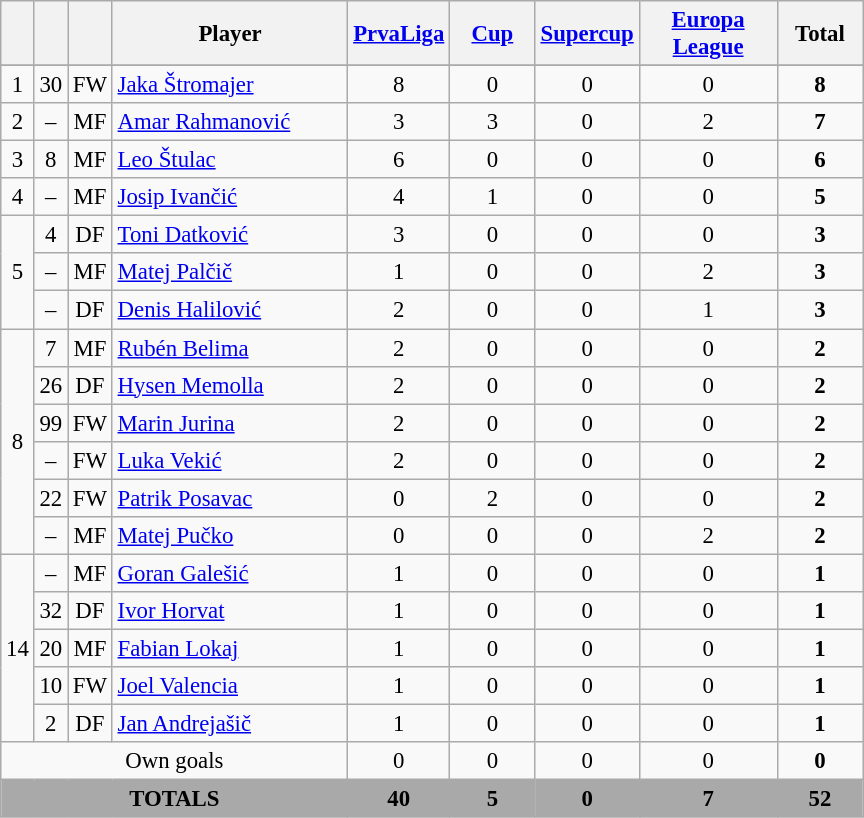<table class="wikitable sortable" style="font-size:95%; text-align:center">
<tr>
<th width=10></th>
<th width=10></th>
<th width=10></th>
<th width=150>Player</th>
<th width=50><a href='#'>PrvaLiga</a></th>
<th width=50><a href='#'>Cup</a></th>
<th width=50><a href='#'>Supercup</a></th>
<th width=85px><a href='#'>Europa League</a></th>
<th width=50>Total</th>
</tr>
<tr>
</tr>
<tr>
<td>1</td>
<td>30</td>
<td>FW</td>
<td align=left> <a href='#'>Jaka Štromajer</a></td>
<td>8</td>
<td>0</td>
<td>0</td>
<td>0</td>
<td><strong>8</strong></td>
</tr>
<tr>
<td>2</td>
<td>–</td>
<td>MF</td>
<td align=left> <a href='#'>Amar Rahmanović</a></td>
<td>3</td>
<td>3</td>
<td>0</td>
<td>2</td>
<td><strong>7</strong></td>
</tr>
<tr>
<td>3</td>
<td>8</td>
<td>MF</td>
<td align=left> <a href='#'>Leo Štulac</a></td>
<td>6</td>
<td>0</td>
<td>0</td>
<td>0</td>
<td><strong>6</strong></td>
</tr>
<tr>
<td>4</td>
<td>–</td>
<td>MF</td>
<td align=left> <a href='#'>Josip Ivančić</a></td>
<td>4</td>
<td>1</td>
<td>0</td>
<td>0</td>
<td><strong>5</strong></td>
</tr>
<tr>
<td rowspan="3">5</td>
<td>4</td>
<td>DF</td>
<td align=left> <a href='#'>Toni Datković</a></td>
<td>3</td>
<td>0</td>
<td>0</td>
<td>0</td>
<td><strong>3</strong></td>
</tr>
<tr>
<td>–</td>
<td>MF</td>
<td align=left> <a href='#'>Matej Palčič</a></td>
<td>1</td>
<td>0</td>
<td>0</td>
<td>2</td>
<td><strong>3</strong></td>
</tr>
<tr>
<td>–</td>
<td>DF</td>
<td align=left> <a href='#'>Denis Halilović</a></td>
<td>2</td>
<td>0</td>
<td>0</td>
<td>1</td>
<td><strong>3</strong></td>
</tr>
<tr>
<td rowspan="6">8</td>
<td>7</td>
<td>MF</td>
<td align=left> <a href='#'>Rubén Belima</a></td>
<td>2</td>
<td>0</td>
<td>0</td>
<td>0</td>
<td><strong>2</strong></td>
</tr>
<tr>
<td>26</td>
<td>DF</td>
<td align=left> <a href='#'>Hysen Memolla</a></td>
<td>2</td>
<td>0</td>
<td>0</td>
<td>0</td>
<td><strong>2</strong></td>
</tr>
<tr>
<td>99</td>
<td>FW</td>
<td align=left> <a href='#'>Marin Jurina</a></td>
<td>2</td>
<td>0</td>
<td>0</td>
<td>0</td>
<td><strong>2</strong></td>
</tr>
<tr>
<td>–</td>
<td>FW</td>
<td align=left> <a href='#'>Luka Vekić</a></td>
<td>2</td>
<td>0</td>
<td>0</td>
<td>0</td>
<td><strong>2</strong></td>
</tr>
<tr>
<td>22</td>
<td>FW</td>
<td align=left> <a href='#'>Patrik Posavac</a></td>
<td>0</td>
<td>2</td>
<td>0</td>
<td>0</td>
<td><strong>2</strong></td>
</tr>
<tr>
<td>–</td>
<td>MF</td>
<td align=left> <a href='#'>Matej Pučko</a></td>
<td>0</td>
<td>0</td>
<td>0</td>
<td>2</td>
<td><strong>2</strong></td>
</tr>
<tr>
<td rowspan="5">14</td>
<td>–</td>
<td>MF</td>
<td align=left> <a href='#'>Goran Galešić</a></td>
<td>1</td>
<td>0</td>
<td>0</td>
<td>0</td>
<td><strong>1</strong></td>
</tr>
<tr>
<td>32</td>
<td>DF</td>
<td align=left> <a href='#'>Ivor Horvat</a></td>
<td>1</td>
<td>0</td>
<td>0</td>
<td>0</td>
<td><strong>1</strong></td>
</tr>
<tr>
<td>20</td>
<td>MF</td>
<td align=left> <a href='#'>Fabian Lokaj</a></td>
<td>1</td>
<td>0</td>
<td>0</td>
<td>0</td>
<td><strong>1</strong></td>
</tr>
<tr>
<td>10</td>
<td>FW</td>
<td align=left> <a href='#'>Joel Valencia</a></td>
<td>1</td>
<td>0</td>
<td>0</td>
<td>0</td>
<td><strong>1</strong></td>
</tr>
<tr>
<td>2</td>
<td>DF</td>
<td align=left> <a href='#'>Jan Andrejašič</a></td>
<td>1</td>
<td>0</td>
<td>0</td>
<td>0</td>
<td><strong>1</strong></td>
</tr>
<tr>
<td colspan="4">Own goals</td>
<td>0</td>
<td>0</td>
<td>0</td>
<td>0</td>
<td><strong>0</strong></td>
</tr>
<tr bgcolor="#A9A9A9">
<td colspan=4><strong>TOTALS</strong></td>
<td><strong>40</strong></td>
<td><strong>5</strong></td>
<td><strong>0</strong></td>
<td><strong>7</strong></td>
<td><strong>52</strong></td>
</tr>
</table>
